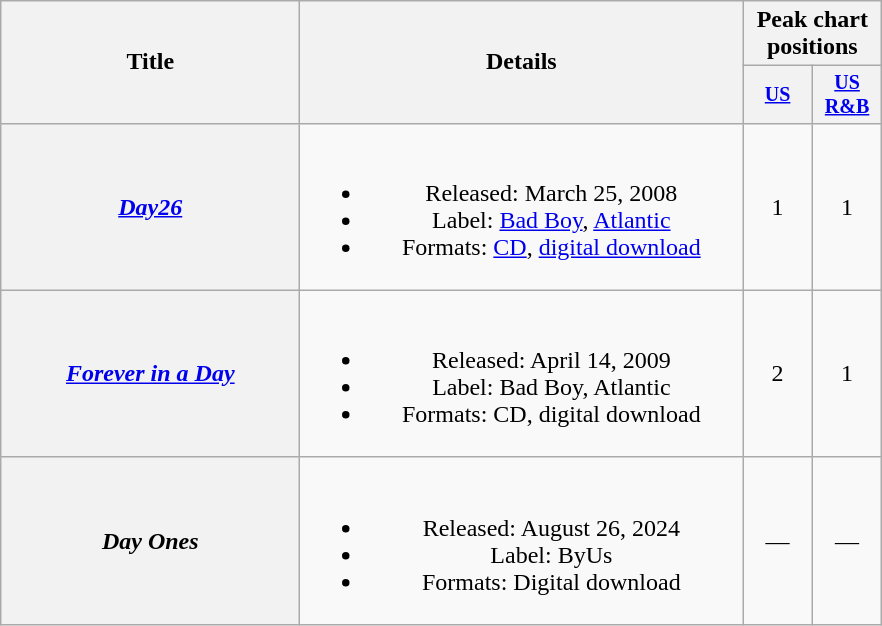<table class="wikitable plainrowheaders" style="text-align:center;" border="1">
<tr>
<th rowspan="2" style="width:12em;">Title</th>
<th rowspan="2" style="width:18em;">Details</th>
<th colspan="2">Peak chart<br>positions</th>
</tr>
<tr style="font-size:smaller;">
<th width="40"><a href='#'>US</a><br></th>
<th width="40"><a href='#'>US<br>R&B</a><br></th>
</tr>
<tr>
<th scope="row"><em><a href='#'>Day26</a></em></th>
<td><br><ul><li>Released: March 25, 2008</li><li>Label: <a href='#'>Bad Boy</a>, <a href='#'>Atlantic</a></li><li>Formats: <a href='#'>CD</a>, <a href='#'>digital download</a></li></ul></td>
<td>1</td>
<td>1</td>
</tr>
<tr>
<th scope="row"><em><a href='#'>Forever in a Day</a></em></th>
<td><br><ul><li>Released: April 14, 2009</li><li>Label: Bad Boy, Atlantic</li><li>Formats: CD, digital download</li></ul></td>
<td>2</td>
<td>1</td>
</tr>
<tr>
<th scope="row"><em>Day Ones</em></th>
<td><br><ul><li>Released: August 26, 2024</li><li>Label: ByUs</li><li>Formats: Digital download</li></ul></td>
<td>—</td>
<td>—</td>
</tr>
</table>
